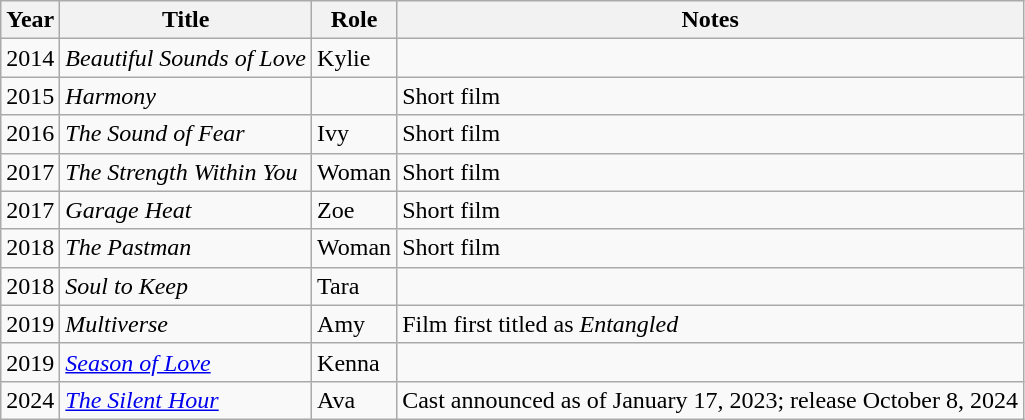<table class="wikitable">
<tr>
<th>Year</th>
<th>Title</th>
<th>Role</th>
<th>Notes</th>
</tr>
<tr>
<td>2014</td>
<td><em>Beautiful Sounds of Love</em></td>
<td>Kylie</td>
<td></td>
</tr>
<tr>
<td>2015</td>
<td><em>Harmony</em></td>
<td></td>
<td>Short film</td>
</tr>
<tr>
<td>2016</td>
<td><em>The Sound of Fear</em></td>
<td>Ivy</td>
<td>Short film</td>
</tr>
<tr>
<td>2017</td>
<td><em>The Strength Within You</em></td>
<td>Woman</td>
<td>Short film</td>
</tr>
<tr>
<td>2017</td>
<td><em>Garage Heat</em></td>
<td>Zoe</td>
<td>Short film</td>
</tr>
<tr>
<td>2018</td>
<td><em>The Pastman</em></td>
<td>Woman</td>
<td>Short film</td>
</tr>
<tr>
<td>2018</td>
<td><em>Soul to Keep</em></td>
<td>Tara</td>
<td></td>
</tr>
<tr>
<td>2019</td>
<td><em>Multiverse</em></td>
<td>Amy</td>
<td>Film first titled as <em>Entangled</em></td>
</tr>
<tr>
<td>2019</td>
<td><em><a href='#'>Season of Love</a></em></td>
<td>Kenna</td>
<td></td>
</tr>
<tr>
<td>2024</td>
<td><em><a href='#'>The Silent Hour</a></em></td>
<td>Ava</td>
<td>Cast announced as of January 17, 2023; release October 8, 2024</td>
</tr>
</table>
